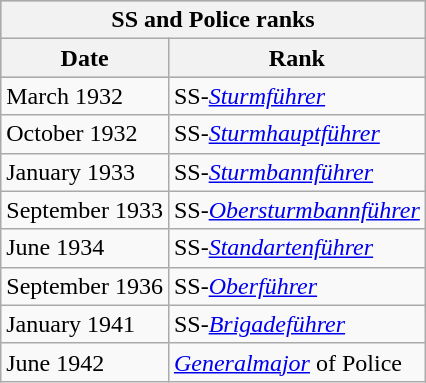<table class="wikitable floatright">
<tr bgcolor="silver">
<th colspan="2">SS and Police ranks</th>
</tr>
<tr bgcolor="silver">
<th>Date</th>
<th>Rank</th>
</tr>
<tr>
<td>March 1932</td>
<td>SS-<em><a href='#'>Sturmführer</a></em></td>
</tr>
<tr>
<td>October 1932</td>
<td>SS-<em><a href='#'>Sturmhauptführer</a></em></td>
</tr>
<tr>
<td>January 1933</td>
<td>SS-<em><a href='#'>Sturmbannführer</a></em></td>
</tr>
<tr>
<td>September 1933</td>
<td>SS-<em><a href='#'>Obersturmbannführer</a></em></td>
</tr>
<tr>
<td>June 1934</td>
<td>SS-<em><a href='#'>Standartenführer</a></em></td>
</tr>
<tr>
<td>September 1936</td>
<td>SS-<em><a href='#'>Oberführer</a></em></td>
</tr>
<tr>
<td>January 1941</td>
<td>SS-<em><a href='#'>Brigadeführer</a></em></td>
</tr>
<tr>
<td>June 1942</td>
<td><em><a href='#'>Generalmajor</a></em> of Police</td>
</tr>
</table>
